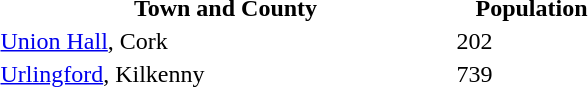<table>
<tr>
<th style="width:300px;align:left;">Town and County</th>
<th style="width:100px;align:right;">Population</th>
</tr>
<tr>
<td><a href='#'>Union Hall</a>, Cork</td>
<td>202</td>
</tr>
<tr>
<td><a href='#'>Urlingford</a>, Kilkenny</td>
<td>739</td>
</tr>
</table>
